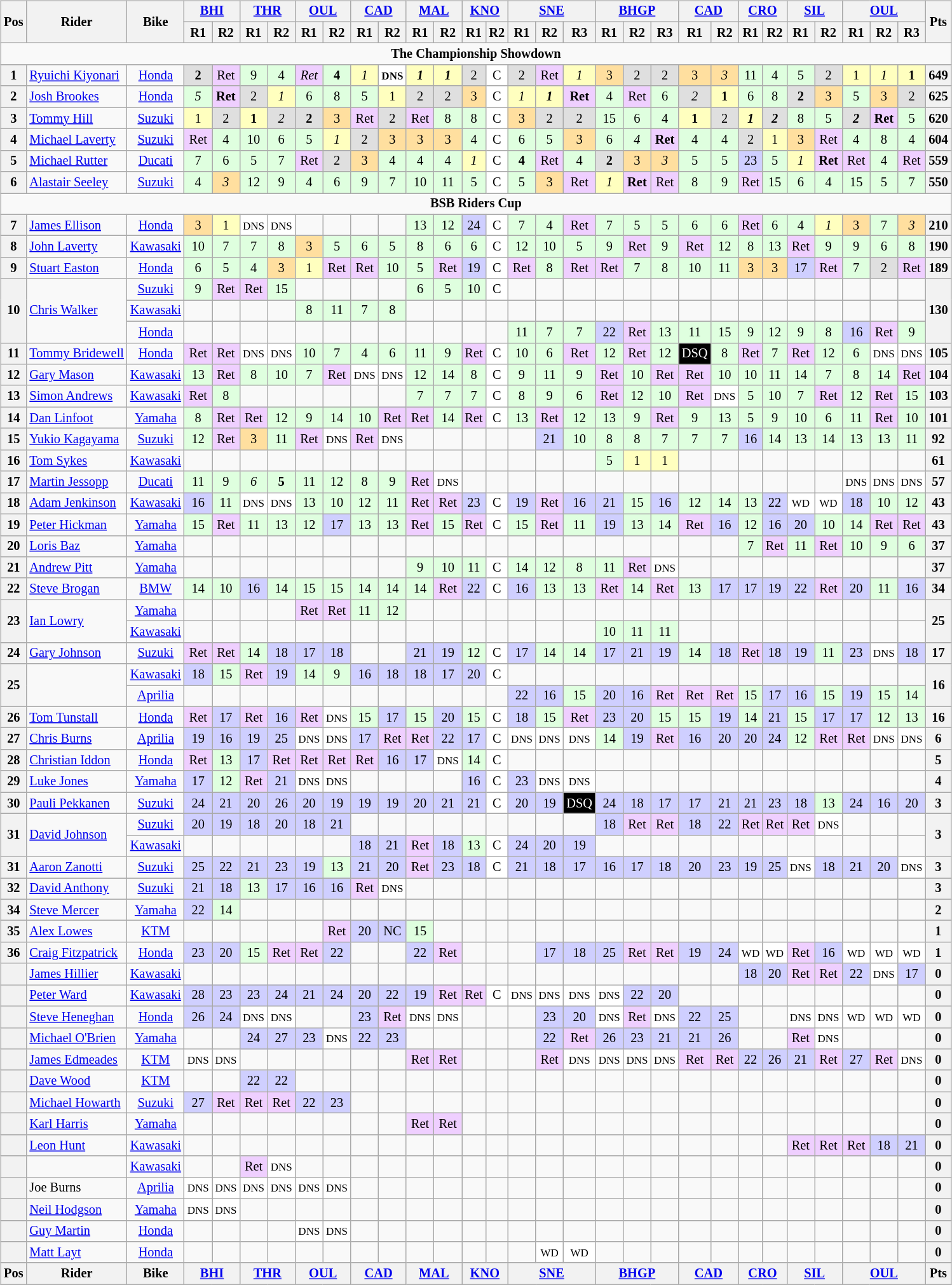<table>
<tr>
<td><br><table class="wikitable" style="font-size: 85%; text-align: center;">
<tr valign="top">
<th valign="middle" rowspan=2>Pos</th>
<th valign="middle" rowspan=2>Rider</th>
<th valign="middle" rowspan=2>Bike</th>
<th colspan=2><a href='#'>BHI</a><br></th>
<th colspan=2><a href='#'>THR</a><br></th>
<th colspan=2><a href='#'>OUL</a><br></th>
<th colspan=2><a href='#'>CAD</a><br></th>
<th colspan=2><a href='#'>MAL</a><br></th>
<th colspan=2><a href='#'>KNO</a><br></th>
<th colspan=3><a href='#'>SNE</a><br></th>
<th colspan=3><a href='#'>BHGP</a><br></th>
<th colspan=2><a href='#'>CAD</a><br></th>
<th colspan=2><a href='#'>CRO</a><br></th>
<th colspan=2><a href='#'>SIL</a><br></th>
<th colspan=3><a href='#'>OUL</a><br></th>
<th valign="middle" rowspan=2>Pts</th>
</tr>
<tr>
<th>R1</th>
<th>R2</th>
<th>R1</th>
<th>R2</th>
<th>R1</th>
<th>R2</th>
<th>R1</th>
<th>R2</th>
<th>R1</th>
<th>R2</th>
<th>R1</th>
<th>R2</th>
<th>R1</th>
<th>R2</th>
<th>R3</th>
<th>R1</th>
<th>R2</th>
<th>R3</th>
<th>R1</th>
<th>R2</th>
<th>R1</th>
<th>R2</th>
<th>R1</th>
<th>R2</th>
<th>R1</th>
<th>R2</th>
<th>R3</th>
</tr>
<tr>
<td colspan=36><strong>The Championship Showdown</strong></td>
</tr>
<tr>
<th>1</th>
<td align="left"> <a href='#'>Ryuichi Kiyonari</a></td>
<td><a href='#'>Honda</a></td>
<td style="background:#dfdfdf;"><strong>2</strong></td>
<td style="background:#EFCFFF;">Ret</td>
<td style="background:#dfffdf;">9</td>
<td style="background:#dfffdf;">4</td>
<td style="background:#EFCFFF;"><em>Ret</em></td>
<td style="background:#dfffdf;"><strong>4</strong></td>
<td style="background:#ffffbf;"><em>1</em></td>
<td style="background:#ffffff;"><small><strong>DNS</strong></small></td>
<td style="background:#ffffbf;"><strong><em>1</em></strong></td>
<td style="background:#ffffbf;"><strong><em>1</em></strong></td>
<td style="background:#dfdfdf;">2</td>
<td style="background:#ffffff;">C</td>
<td style="background:#dfdfdf;">2</td>
<td style="background:#EFCFFF;">Ret</td>
<td style="background:#ffffbf;"><em>1</em></td>
<td style="background:#ffdf9f;">3</td>
<td style="background:#dfdfdf;">2</td>
<td style="background:#dfdfdf;">2</td>
<td style="background:#ffdf9f;">3</td>
<td style="background:#ffdf9f;"><em>3</em></td>
<td style="background:#dfffdf;">11</td>
<td style="background:#dfffdf;">4</td>
<td style="background:#dfffdf;">5</td>
<td style="background:#dfdfdf;">2</td>
<td style="background:#ffffbf;">1</td>
<td style="background:#ffffbf;"><em>1</em></td>
<td style="background:#ffffbf;"><strong>1</strong></td>
<th>649</th>
</tr>
<tr>
<th>2</th>
<td align="left"> <a href='#'>Josh Brookes</a></td>
<td><a href='#'>Honda</a></td>
<td style="background:#dfffdf;"><em>5</em></td>
<td style="background:#EFCFFF;"><strong>Ret</strong></td>
<td style="background:#dfdfdf;">2</td>
<td style="background:#ffffbf;"><em>1</em></td>
<td style="background:#dfffdf;">6</td>
<td style="background:#dfffdf;">8</td>
<td style="background:#dfffdf;">5</td>
<td style="background:#ffffbf;">1</td>
<td style="background:#dfdfdf;">2</td>
<td style="background:#dfdfdf;">2</td>
<td style="background:#ffdf9f;">3</td>
<td style="background:#ffffff;">C</td>
<td style="background:#ffffbf;"><em>1</em></td>
<td style="background:#ffffbf;"><strong><em>1</em></strong></td>
<td style="background:#EFCFFF;"><strong>Ret</strong></td>
<td style="background:#dfffdf;">4</td>
<td style="background:#EFCFFF;">Ret</td>
<td style="background:#dfffdf;">6</td>
<td style="background:#dfdfdf;"><em>2</em></td>
<td style="background:#ffffbf;"><strong>1</strong></td>
<td style="background:#dfffdf;">6</td>
<td style="background:#dfffdf;">8</td>
<td style="background:#dfdfdf;"><strong>2</strong></td>
<td style="background:#ffdf9f;">3</td>
<td style="background:#dfffdf;">5</td>
<td style="background:#ffdf9f;">3</td>
<td style="background:#dfdfdf;">2</td>
<th>625</th>
</tr>
<tr>
<th>3</th>
<td align="left"> <a href='#'>Tommy Hill</a></td>
<td><a href='#'>Suzuki</a></td>
<td style="background:#ffffbf;">1</td>
<td style="background:#dfdfdf;">2</td>
<td style="background:#ffffbf;"><strong>1</strong></td>
<td style="background:#dfdfdf;"><em>2</em></td>
<td style="background:#dfdfdf;"><strong>2</strong></td>
<td style="background:#ffdf9f;">3</td>
<td style="background:#EFCFFF;">Ret</td>
<td style="background:#dfdfdf;">2</td>
<td style="background:#EFCFFF;">Ret</td>
<td style="background:#dfffdf;">8</td>
<td style="background:#dfffdf;">8</td>
<td style="background:#ffffff;">C</td>
<td style="background:#ffdf9f;">3</td>
<td style="background:#dfdfdf;">2</td>
<td style="background:#dfdfdf;">2</td>
<td style="background:#dfffdf;">15</td>
<td style="background:#dfffdf;">6</td>
<td style="background:#dfffdf;">4</td>
<td style="background:#ffffbf;"><strong>1</strong></td>
<td style="background:#dfdfdf;">2</td>
<td style="background:#ffffbf;"><strong><em>1</em></strong></td>
<td style="background:#dfdfdf;"><strong><em>2</em></strong></td>
<td style="background:#dfffdf;">8</td>
<td style="background:#dfffdf;">5</td>
<td style="background:#dfdfdf;"><strong><em>2</em></strong></td>
<td style="background:#EFCFFF;"><strong>Ret</strong></td>
<td style="background:#dfffdf;">5</td>
<th>620</th>
</tr>
<tr>
<th>4</th>
<td align="left"> <a href='#'>Michael Laverty</a></td>
<td><a href='#'>Suzuki</a></td>
<td style="background:#EFCFFF;">Ret</td>
<td style="background:#dfffdf;">4</td>
<td style="background:#dfffdf;">10</td>
<td style="background:#dfffdf;">6</td>
<td style="background:#dfffdf;">5</td>
<td style="background:#ffffbf;"><em>1</em></td>
<td style="background:#dfdfdf;">2</td>
<td style="background:#ffdf9f;">3</td>
<td style="background:#ffdf9f;">3</td>
<td style="background:#ffdf9f;">3</td>
<td style="background:#dfffdf;">4</td>
<td style="background:#ffffff;">C</td>
<td style="background:#dfffdf;">6</td>
<td style="background:#dfffdf;">5</td>
<td style="background:#ffdf9f;">3</td>
<td style="background:#dfffdf;">6</td>
<td style="background:#dfffdf;"><em>4</em></td>
<td style="background:#EFCFFF;"><strong>Ret</strong></td>
<td style="background:#dfffdf;">4</td>
<td style="background:#dfffdf;">4</td>
<td style="background:#dfdfdf;">2</td>
<td style="background:#ffffbf;">1</td>
<td style="background:#ffdf9f;">3</td>
<td style="background:#EFCFFF;">Ret</td>
<td style="background:#dfffdf;">4</td>
<td style="background:#dfffdf;">8</td>
<td style="background:#dfffdf;">4</td>
<th>604</th>
</tr>
<tr>
<th>5</th>
<td align="left"> <a href='#'>Michael Rutter</a></td>
<td><a href='#'>Ducati</a></td>
<td style="background:#dfffdf;">7</td>
<td style="background:#dfffdf;">6</td>
<td style="background:#dfffdf;">5</td>
<td style="background:#dfffdf;">7</td>
<td style="background:#EFCFFF;">Ret</td>
<td style="background:#dfdfdf;">2</td>
<td style="background:#ffdf9f;">3</td>
<td style="background:#dfffdf;">4</td>
<td style="background:#dfffdf;">4</td>
<td style="background:#dfffdf;">4</td>
<td style="background:#ffffbf;"><em>1</em></td>
<td style="background:#ffffff;">C</td>
<td style="background:#dfffdf;"><strong>4</strong></td>
<td style="background:#EFCFFF;">Ret</td>
<td style="background:#dfffdf;">4</td>
<td style="background:#dfdfdf;"><strong>2</strong></td>
<td style="background:#ffdf9f;">3</td>
<td style="background:#ffdf9f;"><em>3</em></td>
<td style="background:#dfffdf;">5</td>
<td style="background:#dfffdf;">5</td>
<td style="background:#CFCFFF;">23</td>
<td style="background:#dfffdf;">5</td>
<td style="background:#ffffbf;"><em>1</em></td>
<td style="background:#EFCFFF;"><strong>Ret</strong></td>
<td style="background:#EFCFFF;">Ret</td>
<td style="background:#dfffdf;">4</td>
<td style="background:#EFCFFF;">Ret</td>
<th>559</th>
</tr>
<tr>
<th>6</th>
<td align="left"> <a href='#'>Alastair Seeley</a></td>
<td><a href='#'>Suzuki</a></td>
<td style="background:#dfffdf;">4</td>
<td style="background:#ffdf9f;"><em>3</em></td>
<td style="background:#dfffdf;">12</td>
<td style="background:#dfffdf;">9</td>
<td style="background:#dfffdf;">4</td>
<td style="background:#dfffdf;">6</td>
<td style="background:#dfffdf;">9</td>
<td style="background:#dfffdf;">7</td>
<td style="background:#dfffdf;">10</td>
<td style="background:#dfffdf;">11</td>
<td style="background:#dfffdf;">5</td>
<td style="background:#ffffff;">C</td>
<td style="background:#dfffdf;">5</td>
<td style="background:#ffdf9f;">3</td>
<td style="background:#EFCFFF;">Ret</td>
<td style="background:#ffffbf;"><em>1</em></td>
<td style="background:#EFCFFF;"><strong>Ret</strong></td>
<td style="background:#EFCFFF;">Ret</td>
<td style="background:#dfffdf;">8</td>
<td style="background:#dfffdf;">9</td>
<td style="background:#EFCFFF;">Ret</td>
<td style="background:#dfffdf;">15</td>
<td style="background:#dfffdf;">6</td>
<td style="background:#dfffdf;">4</td>
<td style="background:#dfffdf;">15</td>
<td style="background:#dfffdf;">5</td>
<td style="background:#dfffdf;">7</td>
<th>550</th>
</tr>
<tr>
<td colspan=36><strong>BSB Riders Cup</strong></td>
</tr>
<tr>
<th>7</th>
<td align="left"> <a href='#'>James Ellison</a></td>
<td><a href='#'>Honda</a></td>
<td style="background:#ffdf9f;">3</td>
<td style="background:#ffffbf;">1</td>
<td style="background:#ffffff;"><small>DNS</small></td>
<td style="background:#ffffff;"><small>DNS</small></td>
<td></td>
<td></td>
<td></td>
<td></td>
<td style="background:#DFFFDF;">13</td>
<td style="background:#DFFFDF;">12</td>
<td style="background:#CFCFFF;">24</td>
<td style="background:#ffffff;">C</td>
<td style="background:#DFFFDF;">7</td>
<td style="background:#DFFFDF;">4</td>
<td style="background:#EFCFFF;">Ret</td>
<td style="background:#DFFFDF;">7</td>
<td style="background:#dfffdf;">5</td>
<td style="background:#dfffdf;">5</td>
<td style="background:#dfffdf;">6</td>
<td style="background:#dfffdf;">6</td>
<td style="background:#EFCFFF;">Ret</td>
<td style="background:#dfffdf;">6</td>
<td style="background:#dfffdf;">4</td>
<td style="background:#ffffbf;"><em>1</em></td>
<td style="background:#ffdf9f;">3</td>
<td style="background:#DFFFDF;">7</td>
<td style="background:#ffdf9f;"><em>3</em></td>
<th>210</th>
</tr>
<tr>
<th>8</th>
<td align="left"> <a href='#'>John Laverty</a></td>
<td><a href='#'>Kawasaki</a></td>
<td style="background:#dfffdf;">10</td>
<td style="background:#dfffdf;">7</td>
<td style="background:#dfffdf;">7</td>
<td style="background:#dfffdf;">8</td>
<td style="background:#ffdf9f;">3</td>
<td style="background:#dfffdf;">5</td>
<td style="background:#dfffdf;">6</td>
<td style="background:#dfffdf;">5</td>
<td style="background:#dfffdf;">8</td>
<td style="background:#dfffdf;">6</td>
<td style="background:#dfffdf;">6</td>
<td style="background:#ffffff;">C</td>
<td style="background:#dfffdf;">12</td>
<td style="background:#dfffdf;">10</td>
<td style="background:#dfffdf;">5</td>
<td style="background:#dfffdf;">9</td>
<td style="background:#EFCFFF;">Ret</td>
<td style="background:#dfffdf;">9</td>
<td style="background:#EFCFFF;">Ret</td>
<td style="background:#dfffdf;">12</td>
<td style="background:#dfffdf;">8</td>
<td style="background:#dfffdf;">13</td>
<td style="background:#EFCFFF;">Ret</td>
<td style="background:#dfffdf;">9</td>
<td style="background:#dfffdf;">9</td>
<td style="background:#dfffdf;">6</td>
<td style="background:#dfffdf;">8</td>
<th>190</th>
</tr>
<tr>
<th>9</th>
<td align="left"> <a href='#'>Stuart Easton</a></td>
<td><a href='#'>Honda</a></td>
<td style="background:#dfffdf;">6</td>
<td style="background:#dfffdf;">5</td>
<td style="background:#dfffdf;">4</td>
<td style="background:#ffdf9f;">3</td>
<td style="background:#ffffbf;">1</td>
<td style="background:#EFCFFF;">Ret</td>
<td style="background:#EFCFFF;">Ret</td>
<td style="background:#dfffdf;">10</td>
<td style="background:#dfffdf;">5</td>
<td style="background:#EFCFFF;">Ret</td>
<td style="background:#CFCFFF;">19</td>
<td style="background:#ffffff;">C</td>
<td style="background:#EFCFFF;">Ret</td>
<td style="background:#dfffdf;">8</td>
<td style="background:#EFCFFF;">Ret</td>
<td style="background:#EFCFFF;">Ret</td>
<td style="background:#dfffdf;">7</td>
<td style="background:#dfffdf;">8</td>
<td style="background:#dfffdf;">10</td>
<td style="background:#dfffdf;">11</td>
<td style="background:#ffdf9f;">3</td>
<td style="background:#ffdf9f;">3</td>
<td style="background:#CFCFFF;">17</td>
<td style="background:#EFCFFF;">Ret</td>
<td style="background:#dfffdf;">7</td>
<td style="background:#dfdfdf;">2</td>
<td style="background:#EFCFFF;">Ret</td>
<th>189</th>
</tr>
<tr>
<th rowspan=3>10</th>
<td align="left" rowspan=3> <a href='#'>Chris Walker</a></td>
<td><a href='#'>Suzuki</a></td>
<td style="background:#dfffdf;">9</td>
<td style="background:#EFCFFF;">Ret</td>
<td style="background:#EFCFFF;">Ret</td>
<td style="background:#dfffdf;">15</td>
<td></td>
<td></td>
<td></td>
<td></td>
<td style="background:#dfffdf;">6</td>
<td style="background:#dfffdf;">5</td>
<td style="background:#dfffdf;">10</td>
<td style="background:#ffffff;">C</td>
<td></td>
<td></td>
<td></td>
<td></td>
<td></td>
<td></td>
<td></td>
<td></td>
<td></td>
<td></td>
<td></td>
<td></td>
<td></td>
<td></td>
<td></td>
<th rowspan=3>130</th>
</tr>
<tr>
<td><a href='#'>Kawasaki</a></td>
<td></td>
<td></td>
<td></td>
<td></td>
<td style="background:#dfffdf;">8</td>
<td style="background:#dfffdf;">11</td>
<td style="background:#dfffdf;">7</td>
<td style="background:#dfffdf;">8</td>
<td></td>
<td></td>
<td></td>
<td></td>
<td></td>
<td></td>
<td></td>
<td></td>
<td></td>
<td></td>
<td></td>
<td></td>
<td></td>
<td></td>
<td></td>
<td></td>
<td></td>
<td></td>
<td></td>
</tr>
<tr>
<td><a href='#'>Honda</a></td>
<td></td>
<td></td>
<td></td>
<td></td>
<td></td>
<td></td>
<td></td>
<td></td>
<td></td>
<td></td>
<td></td>
<td></td>
<td style="background:#dfffdf;">11</td>
<td style="background:#dfffdf;">7</td>
<td style="background:#dfffdf;">7</td>
<td style="background:#CFCFFF;">22</td>
<td style="background:#EFCFFF;">Ret</td>
<td style="background:#dfffdf;">13</td>
<td style="background:#dfffdf;">11</td>
<td style="background:#dfffdf;">15</td>
<td style="background:#dfffdf;">9</td>
<td style="background:#dfffdf;">12</td>
<td style="background:#dfffdf;">9</td>
<td style="background:#dfffdf;">8</td>
<td style="background:#CFCFFF;">16</td>
<td style="background:#EFCFFF;">Ret</td>
<td style="background:#dfffdf;">9</td>
</tr>
<tr>
<th>11</th>
<td align="left"> <a href='#'>Tommy Bridewell</a></td>
<td><a href='#'>Honda</a></td>
<td style="background:#EFCFFF;">Ret</td>
<td style="background:#EFCFFF;">Ret</td>
<td style="background:#FFFFFF;"><small>DNS</small></td>
<td style="background:#FFFFFF;"><small>DNS</small></td>
<td style="background:#DFFFDF;">10</td>
<td style="background:#DFFFDF;">7</td>
<td style="background:#DFFFDF;">4</td>
<td style="background:#DFFFDF;">6</td>
<td style="background:#DFFFDF;">11</td>
<td style="background:#DFFFDF;">9</td>
<td style="background:#EFCFFF;">Ret</td>
<td style="background:#ffffff;">C</td>
<td style="background:#DFFFDF;">10</td>
<td style="background:#DFFFDF;">6</td>
<td style="background:#EFCFFF;">Ret</td>
<td style="background:#DFFFDF;">12</td>
<td style="background:#EFCFFF;">Ret</td>
<td style="background:#dfffdf;">12</td>
<td style="background:black; color:white;">DSQ</td>
<td style="background:#DFFFDF;">8</td>
<td style="background:#EFCFFF;">Ret</td>
<td style="background:#DFFFDF;">7</td>
<td style="background:#EFCFFF;">Ret</td>
<td style="background:#DFFFDF;">12</td>
<td style="background:#DFFFDF;">6</td>
<td style="background:#ffffff;"><small>DNS</small></td>
<td style="background:#ffffff;"><small>DNS</small></td>
<th>105</th>
</tr>
<tr>
<th>12</th>
<td align="left"> <a href='#'>Gary Mason</a></td>
<td><a href='#'>Kawasaki</a></td>
<td style="background:#dfffdf;">13</td>
<td style="background:#EFCFFF;">Ret</td>
<td style="background:#dfffdf;">8</td>
<td style="background:#dfffdf;">10</td>
<td style="background:#dfffdf;">7</td>
<td style="background:#EFCFFF;">Ret</td>
<td style="background:#ffffff;"><small>DNS</small></td>
<td style="background:#ffffff;"><small>DNS</small></td>
<td style="background:#dfffdf;">12</td>
<td style="background:#dfffdf;">14</td>
<td style="background:#dfffdf;">8</td>
<td style="background:#ffffff;">C</td>
<td style="background:#dfffdf;">9</td>
<td style="background:#dfffdf;">11</td>
<td style="background:#dfffdf;">9</td>
<td style="background:#EFCFFF;">Ret</td>
<td style="background:#dfffdf;">10</td>
<td style="background:#EFCFFF;">Ret</td>
<td style="background:#EFCFFF;">Ret</td>
<td style="background:#dfffdf;">10</td>
<td style="background:#dfffdf;">10</td>
<td style="background:#dfffdf;">11</td>
<td style="background:#dfffdf;">14</td>
<td style="background:#dfffdf;">7</td>
<td style="background:#dfffdf;">8</td>
<td style="background:#dfffdf;">14</td>
<td style="background:#EFCFFF;">Ret</td>
<th>104</th>
</tr>
<tr>
<th>13</th>
<td align="left"> <a href='#'>Simon Andrews</a></td>
<td><a href='#'>Kawasaki</a></td>
<td style="background:#EFCFFF;">Ret</td>
<td style="background:#dfffdf;">8</td>
<td></td>
<td></td>
<td></td>
<td></td>
<td></td>
<td></td>
<td style="background:#dfffdf;">7</td>
<td style="background:#dfffdf;">7</td>
<td style="background:#dfffdf;">7</td>
<td style="background:#ffffff;">C</td>
<td style="background:#dfffdf;">8</td>
<td style="background:#dfffdf;">9</td>
<td style="background:#dfffdf;">6</td>
<td style="background:#EFCFFF;">Ret</td>
<td style="background:#dfffdf;">12</td>
<td style="background:#dfffdf;">10</td>
<td style="background:#EFCFFF;">Ret</td>
<td style="background:#ffffff;"><small>DNS</small></td>
<td style="background:#dfffdf;">5</td>
<td style="background:#dfffdf;">10</td>
<td style="background:#dfffdf;">7</td>
<td style="background:#EFCFFF;">Ret</td>
<td style="background:#dfffdf;">12</td>
<td style="background:#EFCFFF;">Ret</td>
<td style="background:#dfffdf;">15</td>
<th>103</th>
</tr>
<tr>
<th>14</th>
<td align="left"> <a href='#'>Dan Linfoot</a></td>
<td><a href='#'>Yamaha</a></td>
<td style="background:#dfffdf;">8</td>
<td style="background:#EFCFFF;">Ret</td>
<td style="background:#EFCFFF;">Ret</td>
<td style="background:#dfffdf;">12</td>
<td style="background:#dfffdf;">9</td>
<td style="background:#dfffdf;">14</td>
<td style="background:#dfffdf;">10</td>
<td style="background:#EFCFFF;">Ret</td>
<td style="background:#EFCFFF;">Ret</td>
<td style="background:#dfffdf;">14</td>
<td style="background:#EFCFFF;">Ret</td>
<td style="background:#ffffff;">C</td>
<td style="background:#dfffdf;">13</td>
<td style="background:#EFCFFF;">Ret</td>
<td style="background:#dfffdf;">12</td>
<td style="background:#dfffdf;">13</td>
<td style="background:#dfffdf;">9</td>
<td style="background:#EFCFFF;">Ret</td>
<td style="background:#dfffdf;">9</td>
<td style="background:#dfffdf;">13</td>
<td style="background:#dfffdf;">5</td>
<td style="background:#dfffdf;">9</td>
<td style="background:#dfffdf;">10</td>
<td style="background:#dfffdf;">6</td>
<td style="background:#dfffdf;">11</td>
<td style="background:#EFCFFF;">Ret</td>
<td style="background:#dfffdf;">10</td>
<th>101</th>
</tr>
<tr>
<th>15</th>
<td align="left"> <a href='#'>Yukio Kagayama</a></td>
<td><a href='#'>Suzuki</a></td>
<td style="background:#dfffdf;">12</td>
<td style="background:#EFCFFF;">Ret</td>
<td style="background:#ffdf9f;">3</td>
<td style="background:#dfffdf;">11</td>
<td style="background:#EFCFFF;">Ret</td>
<td style="background:#ffffff;"><small>DNS</small></td>
<td style="background:#EFCFFF;">Ret</td>
<td style="background:#ffffff;"><small>DNS</small></td>
<td></td>
<td></td>
<td></td>
<td></td>
<td></td>
<td style="background:#CFCFFF;">21</td>
<td style="background:#dfffdf;">10</td>
<td style="background:#dfffdf;">8</td>
<td style="background:#dfffdf;">8</td>
<td style="background:#dfffdf;">7</td>
<td style="background:#dfffdf;">7</td>
<td style="background:#dfffdf;">7</td>
<td style="background:#CFCFFF;">16</td>
<td style="background:#dfffdf;">14</td>
<td style="background:#dfffdf;">13</td>
<td style="background:#dfffdf;">14</td>
<td style="background:#dfffdf;">13</td>
<td style="background:#dfffdf;">13</td>
<td style="background:#dfffdf;">11</td>
<th>92</th>
</tr>
<tr>
<th>16</th>
<td align="left"> <a href='#'>Tom Sykes</a></td>
<td><a href='#'>Kawasaki</a></td>
<td></td>
<td></td>
<td></td>
<td></td>
<td></td>
<td></td>
<td></td>
<td></td>
<td></td>
<td></td>
<td></td>
<td></td>
<td></td>
<td></td>
<td></td>
<td style="background:#DFFFDF;">5</td>
<td style="background:#ffffbf;">1</td>
<td style="background:#ffffbf;">1</td>
<td></td>
<td></td>
<td></td>
<td></td>
<td></td>
<td></td>
<td></td>
<td></td>
<td></td>
<th>61</th>
</tr>
<tr>
<th>17</th>
<td align="left"> <a href='#'>Martin Jessopp</a></td>
<td><a href='#'>Ducati</a></td>
<td style="background:#dfffdf;">11</td>
<td style="background:#dfffdf;">9</td>
<td style="background:#dfffdf;"><em>6</em></td>
<td style="background:#dfffdf;"><strong>5</strong></td>
<td style="background:#dfffdf;">11</td>
<td style="background:#dfffdf;">12</td>
<td style="background:#dfffdf;">8</td>
<td style="background:#dfffdf;">9</td>
<td style="background:#EFCFFF;">Ret</td>
<td style="background:#ffffff;"><small>DNS</small></td>
<td></td>
<td></td>
<td></td>
<td></td>
<td></td>
<td></td>
<td></td>
<td></td>
<td></td>
<td></td>
<td></td>
<td></td>
<td></td>
<td></td>
<td style="background:#ffffff;"><small>DNS</small></td>
<td style="background:#ffffff;"><small>DNS</small></td>
<td style="background:#ffffff;"><small>DNS</small></td>
<th>57</th>
</tr>
<tr>
<th>18</th>
<td align="left"> <a href='#'>Adam Jenkinson</a></td>
<td><a href='#'>Kawasaki</a></td>
<td style="background:#CFCFFF;">16</td>
<td style="background:#DFFFDF;">11</td>
<td style="background:#ffffff;"><small>DNS</small></td>
<td style="background:#ffffff;"><small>DNS</small></td>
<td style="background:#DFFFDF;">13</td>
<td style="background:#DFFFDF;">10</td>
<td style="background:#DFFFDF;">12</td>
<td style="background:#DFFFDF;">11</td>
<td style="background:#EFCFFF;">Ret</td>
<td style="background:#EFCFFF;">Ret</td>
<td style="background:#CFCFFF;">23</td>
<td style="background:#FFFFFF;">C</td>
<td style="background:#CFCFFF;">19</td>
<td style="background:#EFCFFF;">Ret</td>
<td style="background:#CFCFFF;">16</td>
<td style="background:#CFCFFF;">21</td>
<td style="background:#DFFFDF;">15</td>
<td style="background:#CFCFFF;">16</td>
<td style="background:#DFFFDF;">12</td>
<td style="background:#DFFFDF;">14</td>
<td style="background:#DFFFDF;">13</td>
<td style="background:#CFCFFF;">22</td>
<td style="background:#FFFFFF;"><small>WD</small></td>
<td style="background:#FFFFFF;"><small>WD</small></td>
<td style="background:#CFCFFF;">18</td>
<td style="background:#DFFFDF;">10</td>
<td style="background:#DFFFDF;">12</td>
<th>43</th>
</tr>
<tr>
<th>19</th>
<td align="left"> <a href='#'>Peter Hickman</a></td>
<td><a href='#'>Yamaha</a></td>
<td style="background:#dfffdf;">15</td>
<td style="background:#EFCFFF;">Ret</td>
<td style="background:#dfffdf;">11</td>
<td style="background:#dfffdf;">13</td>
<td style="background:#dfffdf;">12</td>
<td style="background:#CFCFFF;">17</td>
<td style="background:#DFFFDF;">13</td>
<td style="background:#DFFFDF;">13</td>
<td style="background:#EFCFFF;">Ret</td>
<td style="background:#DFFFDF;">15</td>
<td style="background:#EFCFFF;">Ret</td>
<td style="background:#ffffff;">C</td>
<td style="background:#DFFFDF;">15</td>
<td style="background:#EFCFFF;">Ret</td>
<td style="background:#DFFFDF;">11</td>
<td style="background:#CFCFFF;">19</td>
<td style="background:#DFFFDF;">13</td>
<td style="background:#DFFFDF;">14</td>
<td style="background:#EFCFFF;">Ret</td>
<td style="background:#CFCFFF;">16</td>
<td style="background:#DFFFDF;">12</td>
<td style="background:#CFCFFF;">16</td>
<td style="background:#CFCFFF;">20</td>
<td style="background:#DFFFDF;">10</td>
<td style="background:#DFFFDF;">14</td>
<td style="background:#EFCFFF;">Ret</td>
<td style="background:#EFCFFF;">Ret</td>
<th>43</th>
</tr>
<tr>
<th>20</th>
<td align="left"> <a href='#'>Loris Baz</a></td>
<td><a href='#'>Yamaha</a></td>
<td></td>
<td></td>
<td></td>
<td></td>
<td></td>
<td></td>
<td></td>
<td></td>
<td></td>
<td></td>
<td></td>
<td></td>
<td></td>
<td></td>
<td></td>
<td></td>
<td></td>
<td></td>
<td></td>
<td></td>
<td style="background:#DFFFDF;">7</td>
<td style="background:#EFCFFF;">Ret</td>
<td style="background:#DFFFDF;">11</td>
<td style="background:#EFCFFF;">Ret</td>
<td style="background:#DFFFDF;">10</td>
<td style="background:#DFFFDF;">9</td>
<td style="background:#DFFFDF;">6</td>
<th>37</th>
</tr>
<tr>
<th>21</th>
<td align="left"> <a href='#'>Andrew Pitt</a></td>
<td><a href='#'>Yamaha</a></td>
<td></td>
<td></td>
<td></td>
<td></td>
<td></td>
<td></td>
<td></td>
<td></td>
<td style="background:#DFFFDF;">9</td>
<td style="background:#DFFFDF;">10</td>
<td style="background:#DFFFDF;">11</td>
<td style="background:#ffffff;">C</td>
<td style="background:#DFFFDF;">14</td>
<td style="background:#DFFFDF;">12</td>
<td style="background:#DFFFDF;">8</td>
<td style="background:#dfffdf;">11</td>
<td style="background:#EFCFFF;">Ret</td>
<td style="background:#FFFFFF;"><small>DNS</small></td>
<td></td>
<td></td>
<td></td>
<td></td>
<td></td>
<td></td>
<td></td>
<td></td>
<td></td>
<th>37</th>
</tr>
<tr>
<th>22</th>
<td align="left"> <a href='#'>Steve Brogan</a></td>
<td><a href='#'>BMW</a></td>
<td style="background:#dfffdf;">14</td>
<td style="background:#dfffdf;">10</td>
<td style="background:#CFCFFF;">16</td>
<td style="background:#dfffdf;">14</td>
<td style="background:#dfffdf;">15</td>
<td style="background:#dfffdf;">15</td>
<td style="background:#DFFFDF;">14</td>
<td style="background:#DFFFDF;">14</td>
<td style="background:#DFFFDF;">14</td>
<td style="background:#EFCFFF;">Ret</td>
<td style="background:#CFCFFF;">22</td>
<td style="background:#ffffff;">C</td>
<td style="background:#CFCFFF;">16</td>
<td style="background:#DFFFDF;">13</td>
<td style="background:#DFFFDF;">13</td>
<td style="background:#EFCFFF;">Ret</td>
<td style="background:#DFFFDF;">14</td>
<td style="background:#EFCFFF;">Ret</td>
<td style="background:#DFFFDF;">13</td>
<td style="background:#CFCFFF;">17</td>
<td style="background:#CFCFFF;">17</td>
<td style="background:#CFCFFF;">19</td>
<td style="background:#CFCFFF;">22</td>
<td style="background:#EFCFFF;">Ret</td>
<td style="background:#CFCFFF;">20</td>
<td style="background:#DFFFDF;">11</td>
<td style="background:#CFCFFF;">16</td>
<th>34</th>
</tr>
<tr>
<th rowspan=2>23</th>
<td align="left" rowspan=2> <a href='#'>Ian Lowry</a></td>
<td><a href='#'>Yamaha</a></td>
<td></td>
<td></td>
<td></td>
<td></td>
<td style="background:#EFCFFF;">Ret</td>
<td style="background:#EFCFFF;">Ret</td>
<td style="background:#DFFFDF;">11</td>
<td style="background:#DFFFDF;">12</td>
<td></td>
<td></td>
<td></td>
<td></td>
<td></td>
<td></td>
<td></td>
<td></td>
<td></td>
<td></td>
<td></td>
<td></td>
<td></td>
<td></td>
<td></td>
<td></td>
<td></td>
<td></td>
<td></td>
<th rowspan=2>25</th>
</tr>
<tr>
<td><a href='#'>Kawasaki</a></td>
<td></td>
<td></td>
<td></td>
<td></td>
<td></td>
<td></td>
<td></td>
<td></td>
<td></td>
<td></td>
<td></td>
<td></td>
<td></td>
<td></td>
<td></td>
<td style="background:#DFFFDF;">10</td>
<td style="background:#DFFFDF;">11</td>
<td style="background:#DFFFDF;">11</td>
<td></td>
<td></td>
<td></td>
<td></td>
<td></td>
<td></td>
<td></td>
<td></td>
<td></td>
</tr>
<tr>
<th>24</th>
<td align="left"> <a href='#'>Gary Johnson</a></td>
<td><a href='#'>Suzuki</a></td>
<td style="background:#EFCFFF;">Ret</td>
<td style="background:#EFCFFF;">Ret</td>
<td style="background:#DFFFDF;">14</td>
<td style="background:#CFCFFF;">18</td>
<td style="background:#CFCFFF;">17</td>
<td style="background:#CFCFFF;">18</td>
<td></td>
<td></td>
<td style="background:#CFCFFF;">21</td>
<td style="background:#CFCFFF;">19</td>
<td style="background:#DFFFDF;">12</td>
<td style="background:#ffffff;">C</td>
<td style="background:#CFCFFF;">17</td>
<td style="background:#DFFFDF;">14</td>
<td style="background:#DFFFDF;">14</td>
<td style="background:#CFCFFF;">17</td>
<td style="background:#CFCFFF;">21</td>
<td style="background:#CFCFFF;">19</td>
<td style="background:#DFFFDF;">14</td>
<td style="background:#CFCFFF;">18</td>
<td style="background:#EFCFFF;">Ret</td>
<td style="background:#CFCFFF;">18</td>
<td style="background:#CFCFFF;">19</td>
<td style="background:#DFFFDF;">11</td>
<td style="background:#CFCFFF;">23</td>
<td style="background:#ffffff;"><small>DNS</small></td>
<td style="background:#CFCFFF;">18</td>
<th>17</th>
</tr>
<tr>
<th rowspan=2>25</th>
<td align="left" rowspan=2></td>
<td><a href='#'>Kawasaki</a></td>
<td style="background:#CFCFFF;">18</td>
<td style="background:#DFFFDF;">15</td>
<td style="background:#EFCFFF;">Ret</td>
<td style="background:#CFCFFF;">19</td>
<td style="background:#DFFFDF;">14</td>
<td style="background:#DFFFDF;">9</td>
<td style="background:#CFCFFF;">16</td>
<td style="background:#CFCFFF;">18</td>
<td style="background:#CFCFFF;">18</td>
<td style="background:#CFCFFF;">17</td>
<td style="background:#CFCFFF;">20</td>
<td style="background:#ffffff;">C</td>
<td></td>
<td></td>
<td></td>
<td></td>
<td></td>
<td></td>
<td></td>
<td></td>
<td></td>
<td></td>
<td></td>
<td></td>
<td></td>
<td></td>
<td></td>
<th rowspan=2>16</th>
</tr>
<tr>
<td><a href='#'>Aprilia</a></td>
<td></td>
<td></td>
<td></td>
<td></td>
<td></td>
<td></td>
<td></td>
<td></td>
<td></td>
<td></td>
<td></td>
<td></td>
<td style="background:#CFCFFF;">22</td>
<td style="background:#CFCFFF;">16</td>
<td style="background:#DFFFDF;">15</td>
<td style="background:#CFCFFF;">20</td>
<td style="background:#CFCFFF;">16</td>
<td style="background:#EFCFFF;">Ret</td>
<td style="background:#EFCFFF;">Ret</td>
<td style="background:#EFCFFF;">Ret</td>
<td style="background:#DFFFDF;">15</td>
<td style="background:#CFCFFF;">17</td>
<td style="background:#CFCFFF;">16</td>
<td style="background:#DFFFDF;">15</td>
<td style="background:#CFCFFF;">19</td>
<td style="background:#DFFFDF;">15</td>
<td style="background:#DFFFDF;">14</td>
</tr>
<tr>
<th>26</th>
<td align="left"> <a href='#'>Tom Tunstall</a></td>
<td><a href='#'>Honda</a></td>
<td style="background:#EFCFFF;">Ret</td>
<td style="background:#CFCFFF;">17</td>
<td style="background:#EFCFFF;">Ret</td>
<td style="background:#CFCFFF;">16</td>
<td style="background:#EFCFFF;">Ret</td>
<td style="background:#FFFFFF;"><small>DNS</small></td>
<td style="background:#DFFFDF;">15</td>
<td style="background:#CFCFFF;">17</td>
<td style="background:#DFFFDF;">15</td>
<td style="background:#CFCFFF;">20</td>
<td style="background:#DFFFDF;">15</td>
<td style="background:#ffffff;">C</td>
<td style="background:#CFCFFF;">18</td>
<td style="background:#DFFFDF;">15</td>
<td style="background:#EFCFFF;">Ret</td>
<td style="background:#CFCFFF;">23</td>
<td style="background:#CFCFFF;">20</td>
<td style="background:#DFFFDF;">15</td>
<td style="background:#DFFFDF;">15</td>
<td style="background:#CFCFFF;">19</td>
<td style="background:#DFFFDF;">14</td>
<td style="background:#CFCFFF;">21</td>
<td style="background:#DFFFDF;">15</td>
<td style="background:#CFCFFF;">17</td>
<td style="background:#CFCFFF;">17</td>
<td style="background:#DFFFDF;">12</td>
<td style="background:#DFFFDF;">13</td>
<th>16</th>
</tr>
<tr>
<th>27</th>
<td align="left"> <a href='#'>Chris Burns</a></td>
<td><a href='#'>Aprilia</a></td>
<td style="background:#CFCFFF;">19</td>
<td style="background:#CFCFFF;">16</td>
<td style="background:#CFCFFF;">19</td>
<td style="background:#CFCFFF;">25</td>
<td style="background:#FFFFFF;"><small>DNS</small></td>
<td style="background:#FFFFFF;"><small>DNS</small></td>
<td style="background:#CFCFFF;">17</td>
<td style="background:#EFCFFF;">Ret</td>
<td style="background:#EFCFFF;">Ret</td>
<td style="background:#CFCFFF;">22</td>
<td style="background:#CFCFFF;">17</td>
<td style="background:#ffffff;">C</td>
<td style="background:#FFFFFF;"><small>DNS</small></td>
<td style="background:#FFFFFF;"><small>DNS</small></td>
<td style="background:#FFFFFF;"><small>DNS</small></td>
<td style="background:#DFFFDF;">14</td>
<td style="background:#CFCFFF;">19</td>
<td style="background:#EFCFFF;">Ret</td>
<td style="background:#CFCFFF;">16</td>
<td style="background:#CFCFFF;">20</td>
<td style="background:#CFCFFF;">20</td>
<td style="background:#CFCFFF;">24</td>
<td style="background:#DFFFDF;">12</td>
<td style="background:#EFCFFF;">Ret</td>
<td style="background:#EFCFFF;">Ret</td>
<td style="background:#FFFFFF;"><small>DNS</small></td>
<td style="background:#FFFFFF;"><small>DNS</small></td>
<th>6</th>
</tr>
<tr>
<th>28</th>
<td align="left"> <a href='#'>Christian Iddon</a></td>
<td><a href='#'>Honda</a></td>
<td style="background:#EFCFFF;">Ret</td>
<td style="background:#dfffdf;">13</td>
<td style="background:#CFCFFF;">17</td>
<td style="background:#EFCFFF;">Ret</td>
<td style="background:#EFCFFF;">Ret</td>
<td style="background:#EFCFFF;">Ret</td>
<td style="background:#EFCFFF;">Ret</td>
<td style="background:#CFCFFF;">16</td>
<td style="background:#CFCFFF;">17</td>
<td style="background:#ffffff;"><small>DNS</small></td>
<td style="background:#dfffdf;">14</td>
<td style="background:#ffffff;">C</td>
<td></td>
<td></td>
<td></td>
<td></td>
<td></td>
<td></td>
<td></td>
<td></td>
<td></td>
<td></td>
<td></td>
<td></td>
<td></td>
<td></td>
<td></td>
<th>5</th>
</tr>
<tr>
<th>29</th>
<td align="left"> <a href='#'>Luke Jones</a></td>
<td><a href='#'>Yamaha</a></td>
<td style="background:#CFCFFF;">17</td>
<td style="background:#DFFFDF;">12</td>
<td style="background:#EFCFFF;">Ret</td>
<td style="background:#CFCFFF;">21</td>
<td style="background:#ffffff;"><small>DNS</small></td>
<td style="background:#ffffff;"><small>DNS</small></td>
<td></td>
<td></td>
<td></td>
<td></td>
<td style="background:#CFCFFF;">16</td>
<td style="background:#ffffff;">C</td>
<td style="background:#CFCFFF;">23</td>
<td style="background:#ffffff;"><small>DNS</small></td>
<td style="background:#ffffff;"><small>DNS</small></td>
<td></td>
<td></td>
<td></td>
<td></td>
<td></td>
<td></td>
<td></td>
<td></td>
<td></td>
<td></td>
<td></td>
<td></td>
<th>4</th>
</tr>
<tr>
<th>30</th>
<td align="left"> <a href='#'>Pauli Pekkanen</a></td>
<td><a href='#'>Suzuki</a></td>
<td style="background:#CFCFFF;">24</td>
<td style="background:#CFCFFF;">21</td>
<td style="background:#CFCFFF;">20</td>
<td style="background:#CFCFFF;">26</td>
<td style="background:#CFCFFF;">20</td>
<td style="background:#CFCFFF;">19</td>
<td style="background:#CFCFFF;">19</td>
<td style="background:#CFCFFF;">19</td>
<td style="background:#CFCFFF;">20</td>
<td style="background:#CFCFFF;">21</td>
<td style="background:#CFCFFF;">21</td>
<td style="background:#ffffff;">C</td>
<td style="background:#CFCFFF;">20</td>
<td style="background:#CFCFFF;">19</td>
<td style="background:black; color:white;">DSQ</td>
<td style="background:#CFCFFF;">24</td>
<td style="background:#CFCFFF;">18</td>
<td style="background:#CFCFFF;">17</td>
<td style="background:#CFCFFF;">17</td>
<td style="background:#CFCFFF;">21</td>
<td style="background:#CFCFFF;">21</td>
<td style="background:#CFCFFF;">23</td>
<td style="background:#CFCFFF;">18</td>
<td style="background:#DFFFDF;">13</td>
<td style="background:#CFCFFF;">24</td>
<td style="background:#CFCFFF;">16</td>
<td style="background:#CFCFFF;">20</td>
<th>3</th>
</tr>
<tr>
<th rowspan=2>31</th>
<td align="left" rowspan=2> <a href='#'>David Johnson</a></td>
<td><a href='#'>Suzuki</a></td>
<td style="background:#CFCFFF;">20</td>
<td style="background:#CFCFFF;">19</td>
<td style="background:#CFCFFF;">18</td>
<td style="background:#CFCFFF;">20</td>
<td style="background:#CFCFFF;">18</td>
<td style="background:#CFCFFF;">21</td>
<td></td>
<td></td>
<td></td>
<td></td>
<td></td>
<td></td>
<td></td>
<td></td>
<td></td>
<td style="background:#CFCFFF;">18</td>
<td style="background:#EFCFFF;">Ret</td>
<td style="background:#EFCFFF;">Ret</td>
<td style="background:#CFCFFF;">18</td>
<td style="background:#CFCFFF;">22</td>
<td style="background:#EFCFFF;">Ret</td>
<td style="background:#EFCFFF;">Ret</td>
<td style="background:#EFCFFF;">Ret</td>
<td style="background:#ffffff;"><small>DNS</small></td>
<td></td>
<td></td>
<td></td>
<th rowspan=2>3</th>
</tr>
<tr>
<td><a href='#'>Kawasaki</a></td>
<td></td>
<td></td>
<td></td>
<td></td>
<td></td>
<td></td>
<td style="background:#CFCFFF;">18</td>
<td style="background:#CFCFFF;">21</td>
<td style="background:#EFCFFF;">Ret</td>
<td style="background:#CFCFFF;">18</td>
<td style="background:#DFFFDF;">13</td>
<td style="background:#ffffff;">C</td>
<td style="background:#CFCFFF;">24</td>
<td style="background:#CFCFFF;">20</td>
<td style="background:#CFCFFF;">19</td>
<td></td>
<td></td>
<td></td>
<td></td>
<td></td>
<td></td>
<td></td>
<td></td>
<td></td>
<td></td>
<td></td>
<td></td>
</tr>
<tr>
<th>31</th>
<td align="left"> <a href='#'>Aaron Zanotti</a></td>
<td><a href='#'>Suzuki</a></td>
<td style="background:#CFCFFF;">25</td>
<td style="background:#CFCFFF;">22</td>
<td style="background:#CFCFFF;">21</td>
<td style="background:#CFCFFF;">23</td>
<td style="background:#CFCFFF;">19</td>
<td style="background:#DFFFDF;">13</td>
<td style="background:#CFCFFF;">21</td>
<td style="background:#CFCFFF;">20</td>
<td style="background:#EFCFFF;">Ret</td>
<td style="background:#CFCFFF;">23</td>
<td style="background:#CFCFFF;">18</td>
<td style="background:#ffffff;">C</td>
<td style="background:#CFCFFF;">21</td>
<td style="background:#CFCFFF;">18</td>
<td style="background:#CFCFFF;">17</td>
<td style="background:#CFCFFF;">16</td>
<td style="background:#CFCFFF;">17</td>
<td style="background:#CFCFFF;">18</td>
<td style="background:#CFCFFF;">20</td>
<td style="background:#CFCFFF;">23</td>
<td style="background:#CFCFFF;">19</td>
<td style="background:#CFCFFF;">25</td>
<td style="background:#ffffff;"><small>DNS</small></td>
<td style="background:#CFCFFF;">18</td>
<td style="background:#CFCFFF;">21</td>
<td style="background:#CFCFFF;">20</td>
<td style="background:#ffffff;"><small>DNS</small></td>
<th>3</th>
</tr>
<tr>
<th>32</th>
<td align="left"> <a href='#'>David Anthony</a></td>
<td><a href='#'>Suzuki</a></td>
<td style="background:#CFCFFF;">21</td>
<td style="background:#CFCFFF;">18</td>
<td style="background:#dfffdf;">13</td>
<td style="background:#CFCFFF;">17</td>
<td style="background:#CFCFFF;">16</td>
<td style="background:#CFCFFF;">16</td>
<td style="background:#EFCFFF;">Ret</td>
<td style="background:#ffffff;"><small>DNS</small></td>
<td></td>
<td></td>
<td></td>
<td></td>
<td></td>
<td></td>
<td></td>
<td></td>
<td></td>
<td></td>
<td></td>
<td></td>
<td></td>
<td></td>
<td></td>
<td></td>
<td></td>
<td></td>
<td></td>
<th>3</th>
</tr>
<tr>
<th>34</th>
<td align="left"> <a href='#'>Steve Mercer</a></td>
<td><a href='#'>Yamaha</a></td>
<td style="background:#CFCFFF;">22</td>
<td style="background:#DFFFDF;">14</td>
<td></td>
<td></td>
<td></td>
<td></td>
<td></td>
<td></td>
<td></td>
<td></td>
<td></td>
<td></td>
<td></td>
<td></td>
<td></td>
<td></td>
<td></td>
<td></td>
<td></td>
<td></td>
<td></td>
<td></td>
<td></td>
<td></td>
<td></td>
<td></td>
<td></td>
<th>2</th>
</tr>
<tr>
<th>35</th>
<td align="left"> <a href='#'>Alex Lowes</a></td>
<td><a href='#'>KTM</a></td>
<td></td>
<td></td>
<td></td>
<td></td>
<td></td>
<td style="background:#EFCFFF;">Ret</td>
<td style="background:#CFCFFF;">20</td>
<td style="background:#CFCFFF;">NC</td>
<td style="background:#DFFFDF;">15</td>
<td></td>
<td></td>
<td></td>
<td></td>
<td></td>
<td></td>
<td></td>
<td></td>
<td></td>
<td></td>
<td></td>
<td></td>
<td></td>
<td></td>
<td></td>
<td></td>
<td></td>
<td></td>
<th>1</th>
</tr>
<tr>
<th>36</th>
<td align="left"> <a href='#'>Craig Fitzpatrick</a></td>
<td><a href='#'>Honda</a></td>
<td style="background:#CFCFFF;">23</td>
<td style="background:#CFCFFF;">20</td>
<td style="background:#DFFFDF;">15</td>
<td style="background:#EFCFFF;">Ret</td>
<td style="background:#EFCFFF;">Ret</td>
<td style="background:#CFCFFF;">22</td>
<td></td>
<td></td>
<td style="background:#CFCFFF;">22</td>
<td style="background:#EFCFFF;">Ret</td>
<td></td>
<td></td>
<td></td>
<td style="background:#CFCFFF;">17</td>
<td style="background:#CFCFFF;">18</td>
<td style="background:#CFCFFF;">25</td>
<td style="background:#EFCFFF;">Ret</td>
<td style="background:#EFCFFF;">Ret</td>
<td style="background:#CFCFFF;">19</td>
<td style="background:#CFCFFF;">24</td>
<td style="background:#FFFFFF;"><small>WD</small></td>
<td style="background:#FFFFFF;"><small>WD</small></td>
<td style="background:#EFCFFF;">Ret</td>
<td style="background:#CFCFFF;">16</td>
<td style="background:#FFFFFF;"><small>WD</small></td>
<td style="background:#FFFFFF;"><small>WD</small></td>
<td style="background:#FFFFFF;"><small>WD</small></td>
<th>1</th>
</tr>
<tr>
<th></th>
<td align="left"> <a href='#'>James Hillier</a></td>
<td><a href='#'>Kawasaki</a></td>
<td></td>
<td></td>
<td></td>
<td></td>
<td></td>
<td></td>
<td></td>
<td></td>
<td></td>
<td></td>
<td></td>
<td></td>
<td></td>
<td></td>
<td></td>
<td></td>
<td></td>
<td></td>
<td></td>
<td></td>
<td style="background:#CFCFFF;">18</td>
<td style="background:#CFCFFF;">20</td>
<td style="background:#EFCFFF;">Ret</td>
<td style="background:#EFCFFF;">Ret</td>
<td style="background:#CFCFFF;">22</td>
<td style="background:#FFFFFF;"><small>DNS</small></td>
<td style="background:#CFCFFF;">17</td>
<th>0</th>
</tr>
<tr>
<th></th>
<td align="left"> <a href='#'>Peter Ward</a></td>
<td><a href='#'>Kawasaki</a></td>
<td style="background:#CFCFFF;">28</td>
<td style="background:#CFCFFF;">23</td>
<td style="background:#CFCFFF;">23</td>
<td style="background:#CFCFFF;">24</td>
<td style="background:#CFCFFF;">21</td>
<td style="background:#CFCFFF;">24</td>
<td style="background:#CFCFFF;">20</td>
<td style="background:#CFCFFF;">22</td>
<td style="background:#CFCFFF;">19</td>
<td style="background:#EFCFFF;">Ret</td>
<td style="background:#EFCFFF;">Ret</td>
<td style="background:#ffffff;">C</td>
<td style="background:#FFFFFF;"><small>DNS</small></td>
<td style="background:#FFFFFF;"><small>DNS</small></td>
<td style="background:#FFFFFF;"><small>DNS</small></td>
<td style="background:#FFFFFF;"><small>DNS</small></td>
<td style="background:#CFCFFF;">22</td>
<td style="background:#CFCFFF;">20</td>
<td></td>
<td></td>
<td></td>
<td></td>
<td></td>
<td></td>
<td></td>
<td></td>
<td></td>
<th>0</th>
</tr>
<tr>
<th></th>
<td align="left"> <a href='#'>Steve Heneghan</a></td>
<td><a href='#'>Honda</a></td>
<td style="background:#CFCFFF;">26</td>
<td style="background:#CFCFFF;">24</td>
<td style="background:#FFFFFF;"><small>DNS</small></td>
<td style="background:#FFFFFF;"><small>DNS</small></td>
<td></td>
<td></td>
<td style="background:#CFCFFF;">23</td>
<td style="background:#EFCFFF;">Ret</td>
<td style="background:#FFFFFF;"><small>DNS</small></td>
<td style="background:#FFFFFF;"><small>DNS</small></td>
<td></td>
<td></td>
<td></td>
<td style="background:#CFCFFF;">23</td>
<td style="background:#CFCFFF;">20</td>
<td style="background:#FFFFFF;"><small>DNS</small></td>
<td style="background:#EFCFFF;">Ret</td>
<td style="background:#FFFFFF;"><small>DNS</small></td>
<td style="background:#CFCFFF;">22</td>
<td style="background:#CFCFFF;">25</td>
<td></td>
<td></td>
<td style="background:#FFFFFF;"><small>DNS</small></td>
<td style="background:#FFFFFF;"><small>DNS</small></td>
<td style="background:#FFFFFF;"><small>WD</small></td>
<td style="background:#FFFFFF;"><small>WD</small></td>
<td style="background:#FFFFFF;"><small>WD</small></td>
<th>0</th>
</tr>
<tr>
<th></th>
<td align="left"> <a href='#'>Michael O'Brien</a></td>
<td><a href='#'>Yamaha</a></td>
<td></td>
<td></td>
<td style="background:#CFCFFF;">24</td>
<td style="background:#CFCFFF;">27</td>
<td style="background:#CFCFFF;">23</td>
<td style="background:#FFFFFF;"><small>DNS</small></td>
<td style="background:#CFCFFF;">22</td>
<td style="background:#CFCFFF;">23</td>
<td></td>
<td></td>
<td></td>
<td></td>
<td></td>
<td style="background:#CFCFFF;">22</td>
<td style="background:#EFCFFF;">Ret</td>
<td style="background:#CFCFFF;">26</td>
<td style="background:#CFCFFF;">23</td>
<td style="background:#CFCFFF;">21</td>
<td style="background:#CFCFFF;">21</td>
<td style="background:#CFCFFF;">26</td>
<td></td>
<td></td>
<td style="background:#EFCFFF;">Ret</td>
<td style="background:#FFFFFF;"><small>DNS</small></td>
<td></td>
<td></td>
<td></td>
<th>0</th>
</tr>
<tr>
<th></th>
<td align="left"> <a href='#'>James Edmeades</a></td>
<td><a href='#'>KTM</a></td>
<td style="background:#FFFFFF;"><small>DNS</small></td>
<td style="background:#FFFFFF;"><small>DNS</small></td>
<td></td>
<td></td>
<td></td>
<td></td>
<td></td>
<td></td>
<td style="background:#EFCFFF;">Ret</td>
<td style="background:#EFCFFF;">Ret</td>
<td></td>
<td></td>
<td></td>
<td style="background:#EFCFFF;">Ret</td>
<td style="background:#FFFFFF;"><small>DNS</small></td>
<td style="background:#FFFFFF;"><small>DNS</small></td>
<td style="background:#FFFFFF;"><small>DNS</small></td>
<td style="background:#FFFFFF;"><small>DNS</small></td>
<td style="background:#EFCFFF;">Ret</td>
<td style="background:#EFCFFF;">Ret</td>
<td style="background:#CFCFFF;">22</td>
<td style="background:#CFCFFF;">26</td>
<td style="background:#CFCFFF;">21</td>
<td style="background:#EFCFFF;">Ret</td>
<td style="background:#CFCFFF;">27</td>
<td style="background:#EFCFFF;">Ret</td>
<td style="background:#FFFFFF;"><small>DNS</small></td>
<th>0</th>
</tr>
<tr>
<th></th>
<td align="left"> <a href='#'>Dave Wood</a></td>
<td><a href='#'>KTM</a></td>
<td></td>
<td></td>
<td style="background:#CFCFFF;">22</td>
<td style="background:#CFCFFF;">22</td>
<td></td>
<td></td>
<td></td>
<td></td>
<td></td>
<td></td>
<td></td>
<td></td>
<td></td>
<td></td>
<td></td>
<td></td>
<td></td>
<td></td>
<td></td>
<td></td>
<td></td>
<td></td>
<td></td>
<td></td>
<td></td>
<td></td>
<td></td>
<th>0</th>
</tr>
<tr>
<th></th>
<td align="left"> <a href='#'>Michael Howarth</a></td>
<td><a href='#'>Suzuki</a></td>
<td style="background:#CFCFFF;">27</td>
<td style="background:#EFCFFF;">Ret</td>
<td style="background:#EFCFFF;">Ret</td>
<td style="background:#EFCFFF;">Ret</td>
<td style="background:#CFCFFF;">22</td>
<td style="background:#CFCFFF;">23</td>
<td></td>
<td></td>
<td></td>
<td></td>
<td></td>
<td></td>
<td></td>
<td></td>
<td></td>
<td></td>
<td></td>
<td></td>
<td></td>
<td></td>
<td></td>
<td></td>
<td></td>
<td></td>
<td></td>
<td></td>
<td></td>
<th>0</th>
</tr>
<tr>
<th></th>
<td align="left"> <a href='#'>Karl Harris</a></td>
<td><a href='#'>Yamaha</a></td>
<td></td>
<td></td>
<td></td>
<td></td>
<td></td>
<td></td>
<td></td>
<td></td>
<td style="background:#EFCFFF;">Ret</td>
<td style="background:#EFCFFF;">Ret</td>
<td></td>
<td></td>
<td></td>
<td></td>
<td></td>
<td></td>
<td></td>
<td></td>
<td></td>
<td></td>
<td></td>
<td></td>
<td></td>
<td></td>
<td></td>
<td></td>
<td></td>
<th>0</th>
</tr>
<tr>
<th></th>
<td align="left"> <a href='#'>Leon Hunt</a></td>
<td><a href='#'>Kawasaki</a></td>
<td></td>
<td></td>
<td></td>
<td></td>
<td></td>
<td></td>
<td></td>
<td></td>
<td></td>
<td></td>
<td></td>
<td></td>
<td></td>
<td></td>
<td></td>
<td></td>
<td></td>
<td></td>
<td></td>
<td></td>
<td></td>
<td></td>
<td style="background:#EFCFFF;">Ret</td>
<td style="background:#EFCFFF;">Ret</td>
<td style="background:#EFCFFF;">Ret</td>
<td style="background:#CFCFFF;">18</td>
<td style="background:#CFCFFF;">21</td>
<th>0</th>
</tr>
<tr>
<th></th>
<td align="left"></td>
<td><a href='#'>Kawasaki</a></td>
<td></td>
<td></td>
<td style="background:#EFCFFF;">Ret</td>
<td style="background:#FFFFFF;"><small>DNS</small></td>
<td></td>
<td></td>
<td></td>
<td></td>
<td></td>
<td></td>
<td></td>
<td></td>
<td></td>
<td></td>
<td></td>
<td></td>
<td></td>
<td></td>
<td></td>
<td></td>
<td></td>
<td></td>
<td></td>
<td></td>
<td></td>
<td></td>
<td></td>
<th>0</th>
</tr>
<tr>
<th></th>
<td align="left"> Joe Burns</td>
<td><a href='#'>Aprilia</a></td>
<td style="background:#FFFFFF;"><small>DNS</small></td>
<td style="background:#FFFFFF;"><small>DNS</small></td>
<td style="background:#FFFFFF;"><small>DNS</small></td>
<td style="background:#FFFFFF;"><small>DNS</small></td>
<td style="background:#FFFFFF;"><small>DNS</small></td>
<td style="background:#FFFFFF;"><small>DNS</small></td>
<td></td>
<td></td>
<td></td>
<td></td>
<td></td>
<td></td>
<td></td>
<td></td>
<td></td>
<td></td>
<td></td>
<td></td>
<td></td>
<td></td>
<td></td>
<td></td>
<td></td>
<td></td>
<td></td>
<td></td>
<td></td>
<th>0</th>
</tr>
<tr>
<th></th>
<td align="left"> <a href='#'>Neil Hodgson</a></td>
<td><a href='#'>Yamaha</a></td>
<td style="background:#FFFFFF;"><small>DNS</small></td>
<td style="background:#FFFFFF;"><small>DNS</small></td>
<td></td>
<td></td>
<td></td>
<td></td>
<td></td>
<td></td>
<td></td>
<td></td>
<td></td>
<td></td>
<td></td>
<td></td>
<td></td>
<td></td>
<td></td>
<td></td>
<td></td>
<td></td>
<td></td>
<td></td>
<td></td>
<td></td>
<td></td>
<td></td>
<td></td>
<th>0</th>
</tr>
<tr>
<th></th>
<td align="left"> <a href='#'>Guy Martin</a></td>
<td><a href='#'>Honda</a></td>
<td></td>
<td></td>
<td></td>
<td></td>
<td style="background:#FFFFFF;"><small>DNS</small></td>
<td style="background:#FFFFFF;"><small>DNS</small></td>
<td></td>
<td></td>
<td></td>
<td></td>
<td></td>
<td></td>
<td></td>
<td></td>
<td></td>
<td></td>
<td></td>
<td></td>
<td></td>
<td></td>
<td></td>
<td></td>
<td></td>
<td></td>
<td></td>
<td></td>
<td></td>
<th>0</th>
</tr>
<tr>
<th></th>
<td align="left"> <a href='#'>Matt Layt</a></td>
<td><a href='#'>Honda</a></td>
<td></td>
<td></td>
<td></td>
<td></td>
<td></td>
<td></td>
<td></td>
<td></td>
<td></td>
<td></td>
<td></td>
<td></td>
<td></td>
<td style="background:#FFFFFF;"><small>WD</small></td>
<td style="background:#FFFFFF;"><small>WD</small></td>
<td></td>
<td></td>
<td></td>
<td></td>
<td></td>
<td></td>
<td></td>
<td></td>
<td></td>
<td></td>
<td></td>
<td></td>
<th>0</th>
</tr>
<tr valign="top">
<th valign="middle">Pos</th>
<th valign="middle">Rider</th>
<th valign="middle">Bike</th>
<th colspan=2><a href='#'>BHI</a><br></th>
<th colspan=2><a href='#'>THR</a><br></th>
<th colspan=2><a href='#'>OUL</a><br></th>
<th colspan=2><a href='#'>CAD</a><br></th>
<th colspan=2><a href='#'>MAL</a><br></th>
<th colspan=2><a href='#'>KNO</a><br></th>
<th colspan=3><a href='#'>SNE</a><br></th>
<th colspan=3><a href='#'>BHGP</a><br></th>
<th colspan=2><a href='#'>CAD</a><br></th>
<th colspan=2><a href='#'>CRO</a><br></th>
<th colspan=2><a href='#'>SIL</a><br></th>
<th colspan=3><a href='#'>OUL</a><br></th>
<th valign="middle">Pts</th>
</tr>
</table>
</td>
<td valign="top"></td>
</tr>
</table>
